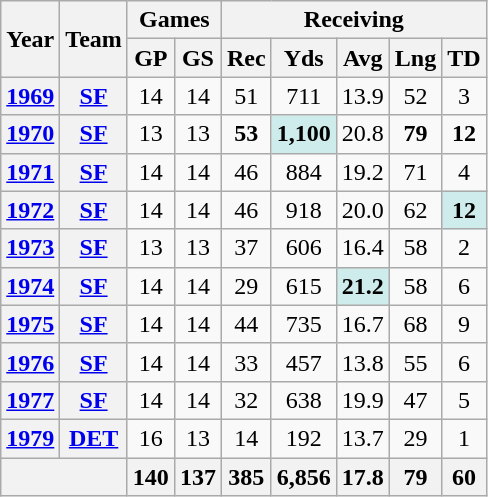<table class="wikitable" style="text-align:center;">
<tr>
<th rowspan="2">Year</th>
<th rowspan="2">Team</th>
<th colspan="2">Games</th>
<th colspan="5">Receiving</th>
</tr>
<tr>
<th>GP</th>
<th>GS</th>
<th>Rec</th>
<th>Yds</th>
<th>Avg</th>
<th>Lng</th>
<th>TD</th>
</tr>
<tr>
<th><a href='#'>1969</a></th>
<th><a href='#'>SF</a></th>
<td>14</td>
<td>14</td>
<td>51</td>
<td>711</td>
<td>13.9</td>
<td>52</td>
<td>3</td>
</tr>
<tr>
<th><a href='#'>1970</a></th>
<th><a href='#'>SF</a></th>
<td>13</td>
<td>13</td>
<td><strong>53</strong></td>
<td style="background:#cfecec;"><strong>1,100</strong></td>
<td>20.8</td>
<td><strong>79</strong></td>
<td><strong>12</strong></td>
</tr>
<tr>
<th><a href='#'>1971</a></th>
<th><a href='#'>SF</a></th>
<td>14</td>
<td>14</td>
<td>46</td>
<td>884</td>
<td>19.2</td>
<td>71</td>
<td>4</td>
</tr>
<tr>
<th><a href='#'>1972</a></th>
<th><a href='#'>SF</a></th>
<td>14</td>
<td>14</td>
<td>46</td>
<td>918</td>
<td>20.0</td>
<td>62</td>
<td style="background:#cfecec;"><strong>12</strong></td>
</tr>
<tr>
<th><a href='#'>1973</a></th>
<th><a href='#'>SF</a></th>
<td>13</td>
<td>13</td>
<td>37</td>
<td>606</td>
<td>16.4</td>
<td>58</td>
<td>2</td>
</tr>
<tr>
<th><a href='#'>1974</a></th>
<th><a href='#'>SF</a></th>
<td>14</td>
<td>14</td>
<td>29</td>
<td>615</td>
<td style="background:#cfecec;"><strong>21.2</strong></td>
<td>58</td>
<td>6</td>
</tr>
<tr>
<th><a href='#'>1975</a></th>
<th><a href='#'>SF</a></th>
<td>14</td>
<td>14</td>
<td>44</td>
<td>735</td>
<td>16.7</td>
<td>68</td>
<td>9</td>
</tr>
<tr>
<th><a href='#'>1976</a></th>
<th><a href='#'>SF</a></th>
<td>14</td>
<td>14</td>
<td>33</td>
<td>457</td>
<td>13.8</td>
<td>55</td>
<td>6</td>
</tr>
<tr>
<th><a href='#'>1977</a></th>
<th><a href='#'>SF</a></th>
<td>14</td>
<td>14</td>
<td>32</td>
<td>638</td>
<td>19.9</td>
<td>47</td>
<td>5</td>
</tr>
<tr>
<th><a href='#'>1979</a></th>
<th><a href='#'>DET</a></th>
<td>16</td>
<td>13</td>
<td>14</td>
<td>192</td>
<td>13.7</td>
<td>29</td>
<td>1</td>
</tr>
<tr>
<th colspan="2"></th>
<th>140</th>
<th>137</th>
<th>385</th>
<th>6,856</th>
<th>17.8</th>
<th>79</th>
<th>60</th>
</tr>
</table>
